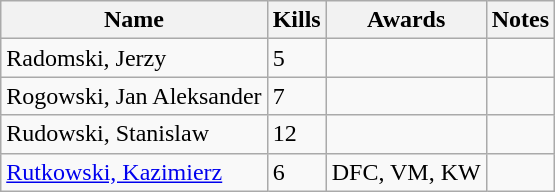<table class=wikitable>
<tr>
<th>Name</th>
<th>Kills</th>
<th>Awards</th>
<th>Notes</th>
</tr>
<tr>
<td>Radomski, Jerzy</td>
<td>5</td>
<td></td>
<td></td>
</tr>
<tr>
<td>Rogowski, Jan Aleksander</td>
<td>7</td>
<td></td>
<td></td>
</tr>
<tr>
<td>Rudowski, Stanislaw</td>
<td>12</td>
<td></td>
<td></td>
</tr>
<tr>
<td><a href='#'>Rutkowski, Kazimierz</a></td>
<td>6</td>
<td>DFC, VM, KW</td>
<td></td>
</tr>
</table>
